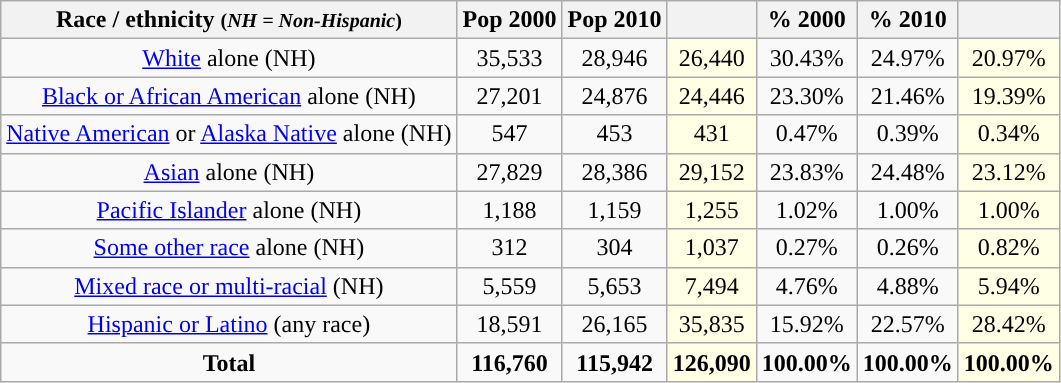<table class="wikitable" style="text-align:center;">
<tr>
<th>Race / ethnicity <small>(<em>NH = Non-Hispanic</em>)</small></th>
<th>Pop 2000</th>
<th>Pop 2010</th>
<th></th>
<th>% 2000</th>
<th>% 2010</th>
<th></th>
</tr>
<tr>
<td><a href='#'>White</a> alone (NH)</td>
<td>35,533</td>
<td>28,946</td>
<td style='background: #ffffe6;'>26,440</td>
<td>30.43%</td>
<td>24.97%</td>
<td style='background: #ffffe6;'>20.97%</td>
</tr>
<tr>
<td><a href='#'>Black or African American</a> alone (NH)</td>
<td>27,201</td>
<td>24,876</td>
<td style='background: #ffffe6;'>24,446</td>
<td>23.30%</td>
<td>21.46%</td>
<td style='background: #ffffe6;'>19.39%</td>
</tr>
<tr>
<td><a href='#'>Native American</a> or <a href='#'>Alaska Native</a> alone (NH)</td>
<td>547</td>
<td>453</td>
<td style='background: #ffffe6;'>431</td>
<td>0.47%</td>
<td>0.39%</td>
<td style='background: #ffffe6;'>0.34%</td>
</tr>
<tr>
<td><a href='#'>Asian</a> alone (NH)</td>
<td>27,829</td>
<td>28,386</td>
<td style='background: #ffffe6;'>29,152</td>
<td>23.83%</td>
<td>24.48%</td>
<td style='background: #ffffe6;'>23.12%</td>
</tr>
<tr>
<td><a href='#'>Pacific Islander</a> alone (NH)</td>
<td>1,188</td>
<td>1,159</td>
<td style='background: #ffffe6;'>1,255</td>
<td>1.02%</td>
<td>1.00%</td>
<td style='background: #ffffe6;'>1.00%</td>
</tr>
<tr>
<td><a href='#'>Some other race</a> alone (NH)</td>
<td>312</td>
<td>304</td>
<td style='background: #ffffe6;'>1,037</td>
<td>0.27%</td>
<td>0.26%</td>
<td style='background: #ffffe6;'>0.82%</td>
</tr>
<tr>
<td><a href='#'>Mixed race or multi-racial</a> (NH)</td>
<td>5,559</td>
<td>5,653</td>
<td style='background: #ffffe6;'>7,494</td>
<td>4.76%</td>
<td>4.88%</td>
<td style='background: #ffffe6;'>5.94%</td>
</tr>
<tr>
<td><a href='#'>Hispanic or Latino</a> (any race)</td>
<td>18,591</td>
<td>26,165</td>
<td style='background: #ffffe6;'>35,835</td>
<td>15.92%</td>
<td>22.57%</td>
<td style='background: #ffffe6;'>28.42%</td>
</tr>
<tr>
<td><strong>Total</strong></td>
<td><strong>116,760</strong></td>
<td><strong>115,942</strong></td>
<td style='background: #ffffe6;'><strong>126,090</strong></td>
<td><strong>100.00%</strong></td>
<td><strong>100.00%</strong></td>
<td style='background: #ffffe6;'><strong>100.00%</strong></td>
</tr>
</table>
